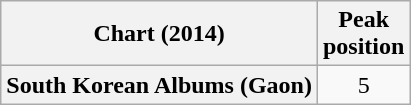<table class="wikitable plainrowheaders">
<tr>
<th scope="col">Chart (2014)</th>
<th scope="col">Peak<br>position</th>
</tr>
<tr>
<th scope="row">South Korean Albums (Gaon)</th>
<td style="text-align:center;">5</td>
</tr>
</table>
